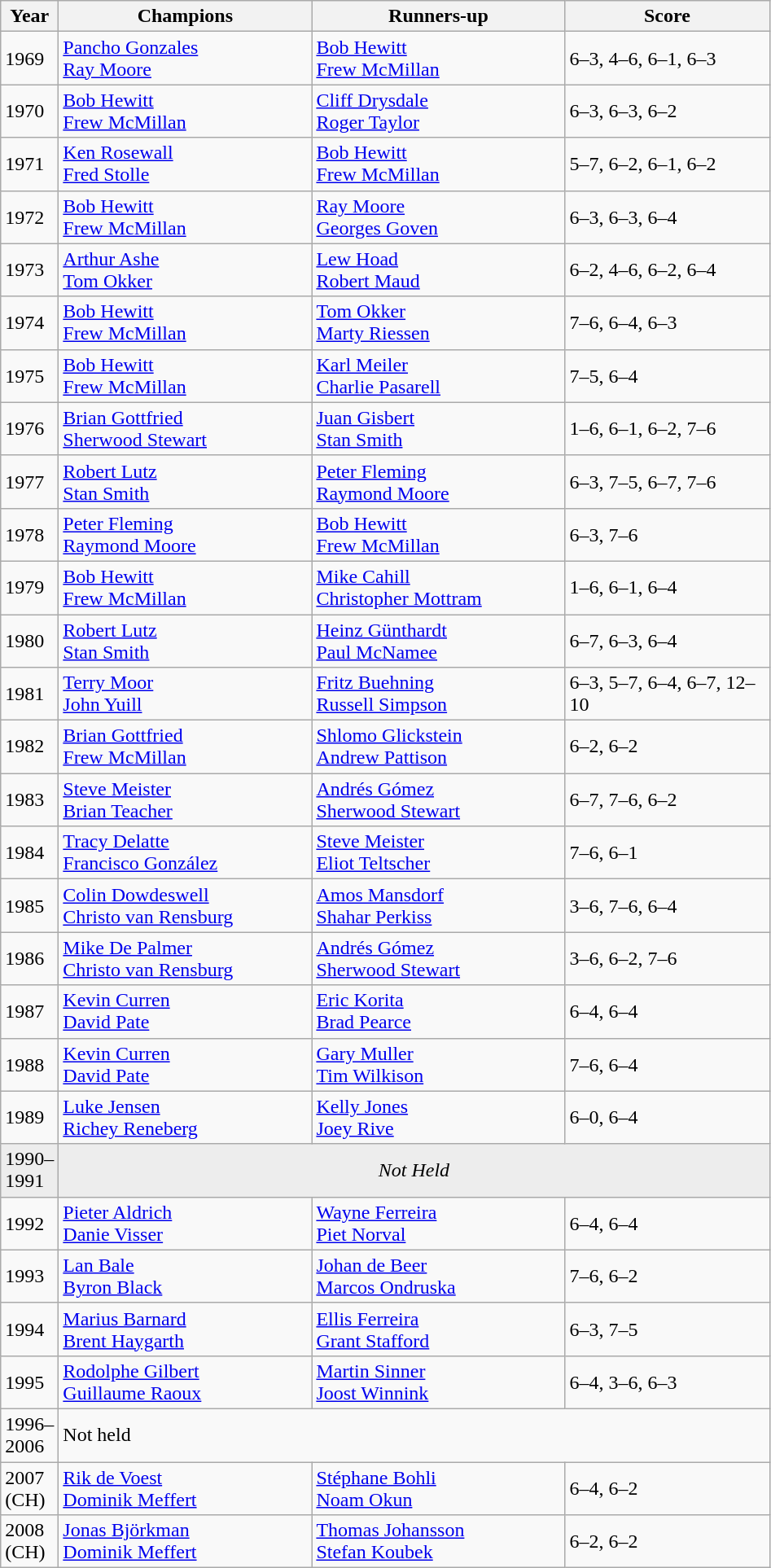<table class="wikitable">
<tr>
<th style="width:40px">Year</th>
<th style="width:200px">Champions</th>
<th style="width:200px">Runners-up</th>
<th style="width:160px" class="unsortable">Score</th>
</tr>
<tr>
<td>1969</td>
<td> <a href='#'>Pancho Gonzales</a><br> <a href='#'>Ray Moore</a></td>
<td> <a href='#'>Bob Hewitt</a> <br> <a href='#'>Frew McMillan</a></td>
<td>6–3, 4–6, 6–1, 6–3</td>
</tr>
<tr>
<td>1970</td>
<td> <a href='#'>Bob Hewitt</a> <br> <a href='#'>Frew McMillan</a></td>
<td> <a href='#'>Cliff Drysdale</a> <br> <a href='#'>Roger Taylor</a></td>
<td>6–3, 6–3, 6–2 </td>
</tr>
<tr>
<td>1971</td>
<td> <a href='#'>Ken Rosewall</a> <br>  <a href='#'>Fred Stolle</a></td>
<td> <a href='#'>Bob Hewitt</a> <br> <a href='#'>Frew McMillan</a></td>
<td>5–7, 6–2, 6–1, 6–2 </td>
</tr>
<tr>
<td>1972</td>
<td> <a href='#'>Bob Hewitt</a> <br> <a href='#'>Frew McMillan</a></td>
<td> <a href='#'>Ray Moore</a> <br> <a href='#'>Georges Goven</a></td>
<td>6–3, 6–3, 6–4 </td>
</tr>
<tr>
<td>1973</td>
<td> <a href='#'>Arthur Ashe</a><br> <a href='#'>Tom Okker</a></td>
<td> <a href='#'>Lew Hoad</a><br> <a href='#'>Robert Maud</a></td>
<td>6–2, 4–6, 6–2, 6–4</td>
</tr>
<tr>
<td>1974</td>
<td> <a href='#'>Bob Hewitt</a><br> <a href='#'>Frew McMillan</a></td>
<td> <a href='#'>Tom Okker</a><br> <a href='#'>Marty Riessen</a></td>
<td>7–6, 6–4, 6–3</td>
</tr>
<tr>
<td>1975</td>
<td> <a href='#'>Bob Hewitt</a><br> <a href='#'>Frew McMillan</a></td>
<td> <a href='#'>Karl Meiler</a><br> <a href='#'>Charlie Pasarell</a></td>
<td>7–5, 6–4</td>
</tr>
<tr>
<td>1976</td>
<td> <a href='#'>Brian Gottfried</a><br> <a href='#'>Sherwood Stewart</a></td>
<td> <a href='#'>Juan Gisbert</a><br> <a href='#'>Stan Smith</a></td>
<td>1–6, 6–1, 6–2, 7–6</td>
</tr>
<tr>
<td>1977</td>
<td> <a href='#'>Robert Lutz</a><br> <a href='#'>Stan Smith</a></td>
<td> <a href='#'>Peter Fleming</a><br> <a href='#'>Raymond Moore</a></td>
<td>6–3, 7–5, 6–7, 7–6</td>
</tr>
<tr>
<td>1978</td>
<td> <a href='#'>Peter Fleming</a><br> <a href='#'>Raymond Moore</a></td>
<td> <a href='#'>Bob Hewitt</a><br> <a href='#'>Frew McMillan</a></td>
<td>6–3, 7–6</td>
</tr>
<tr>
<td>1979</td>
<td> <a href='#'>Bob Hewitt</a><br> <a href='#'>Frew McMillan</a></td>
<td> <a href='#'>Mike Cahill</a><br> <a href='#'>Christopher Mottram</a></td>
<td>1–6, 6–1, 6–4</td>
</tr>
<tr>
<td>1980</td>
<td> <a href='#'>Robert Lutz</a><br> <a href='#'>Stan Smith</a></td>
<td> <a href='#'>Heinz Günthardt</a><br> <a href='#'>Paul McNamee</a></td>
<td>6–7, 6–3, 6–4</td>
</tr>
<tr>
<td>1981</td>
<td> <a href='#'>Terry Moor</a><br> <a href='#'>John Yuill</a></td>
<td> <a href='#'>Fritz Buehning</a><br> <a href='#'>Russell Simpson</a></td>
<td>6–3, 5–7, 6–4, 6–7, 12–10</td>
</tr>
<tr>
<td>1982</td>
<td> <a href='#'>Brian Gottfried</a><br> <a href='#'>Frew McMillan</a></td>
<td> <a href='#'>Shlomo Glickstein</a><br> <a href='#'>Andrew Pattison</a></td>
<td>6–2, 6–2</td>
</tr>
<tr>
<td>1983</td>
<td> <a href='#'>Steve Meister</a><br> <a href='#'>Brian Teacher</a></td>
<td> <a href='#'>Andrés Gómez</a><br>  <a href='#'>Sherwood Stewart</a></td>
<td>6–7, 7–6, 6–2</td>
</tr>
<tr>
<td>1984</td>
<td> <a href='#'>Tracy Delatte</a><br> <a href='#'>Francisco González</a></td>
<td> <a href='#'>Steve Meister</a><br> <a href='#'>Eliot Teltscher</a></td>
<td>7–6, 6–1</td>
</tr>
<tr>
<td>1985</td>
<td> <a href='#'>Colin Dowdeswell</a><br> <a href='#'>Christo van Rensburg</a></td>
<td> <a href='#'>Amos Mansdorf</a><br>  <a href='#'>Shahar Perkiss</a></td>
<td>3–6, 7–6, 6–4</td>
</tr>
<tr>
<td>1986</td>
<td> <a href='#'>Mike De Palmer</a><br> <a href='#'>Christo van Rensburg</a></td>
<td> <a href='#'>Andrés Gómez</a><br>  <a href='#'>Sherwood Stewart</a></td>
<td>3–6, 6–2, 7–6</td>
</tr>
<tr>
<td>1987</td>
<td> <a href='#'>Kevin Curren</a><br> <a href='#'>David Pate</a></td>
<td> <a href='#'>Eric Korita</a><br> <a href='#'>Brad Pearce</a></td>
<td>6–4, 6–4</td>
</tr>
<tr>
<td>1988</td>
<td> <a href='#'>Kevin Curren</a><br> <a href='#'>David Pate</a></td>
<td> <a href='#'>Gary Muller</a><br> <a href='#'>Tim Wilkison</a></td>
<td>7–6, 6–4</td>
</tr>
<tr>
<td>1989</td>
<td> <a href='#'>Luke Jensen</a><br> <a href='#'>Richey Reneberg</a></td>
<td> <a href='#'>Kelly Jones</a><br> <a href='#'>Joey Rive</a></td>
<td>6–0, 6–4</td>
</tr>
<tr style="background:#ededed;">
<td>1990–1991</td>
<td colspan="3" align="center"><em>Not Held</em></td>
</tr>
<tr>
<td>1992</td>
<td> <a href='#'>Pieter Aldrich</a><br> <a href='#'>Danie Visser</a></td>
<td> <a href='#'>Wayne Ferreira</a> <br> <a href='#'>Piet Norval</a></td>
<td>6–4, 6–4</td>
</tr>
<tr>
<td>1993</td>
<td> <a href='#'>Lan Bale</a><br> <a href='#'>Byron Black</a></td>
<td> <a href='#'>Johan de Beer</a><br> <a href='#'>Marcos Ondruska</a></td>
<td>7–6, 6–2</td>
</tr>
<tr>
<td>1994</td>
<td> <a href='#'>Marius Barnard</a><br> <a href='#'>Brent Haygarth</a></td>
<td> <a href='#'>Ellis Ferreira</a><br> <a href='#'>Grant Stafford</a></td>
<td>6–3, 7–5</td>
</tr>
<tr>
<td>1995</td>
<td> <a href='#'>Rodolphe Gilbert</a><br> <a href='#'>Guillaume Raoux</a></td>
<td> <a href='#'>Martin Sinner</a><br> <a href='#'>Joost Winnink</a></td>
<td>6–4, 3–6, 6–3</td>
</tr>
<tr>
<td>1996–2006</td>
<td colspan="3">Not held</td>
</tr>
<tr>
<td>2007 (CH)</td>
<td> <a href='#'>Rik de Voest</a><br> <a href='#'>Dominik Meffert</a></td>
<td> <a href='#'>Stéphane Bohli</a><br> <a href='#'>Noam Okun</a></td>
<td>6–4, 6–2</td>
</tr>
<tr>
<td>2008 (CH)</td>
<td> <a href='#'>Jonas Björkman</a><br> <a href='#'>Dominik Meffert</a></td>
<td> <a href='#'>Thomas Johansson</a><br> <a href='#'>Stefan Koubek</a></td>
<td>6–2, 6–2</td>
</tr>
</table>
